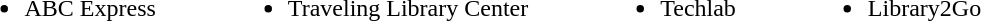<table>
<tr>
<td valign="top"><br><ul><li>ABC Express</li></ul></td>
<td width="40"></td>
<td valign="top"><br><ul><li>Traveling Library Center</li></ul></td>
<td width="40"></td>
<td valign="top"><br><ul><li>Techlab</li></ul></td>
<td width="40"></td>
<td valign="top"><br><ul><li>Library2Go</li></ul></td>
</tr>
</table>
